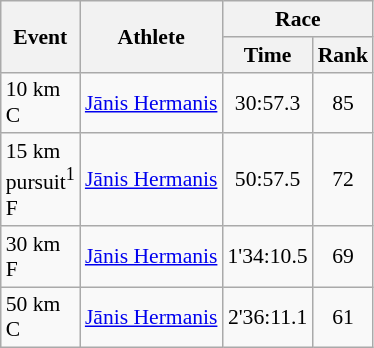<table class="wikitable" border="1" style="font-size:90%">
<tr>
<th rowspan=2>Event</th>
<th rowspan=2>Athlete</th>
<th colspan=2>Race</th>
</tr>
<tr>
<th>Time</th>
<th>Rank</th>
</tr>
<tr>
<td>10 km <br> C</td>
<td><a href='#'>Jānis Hermanis</a></td>
<td align=center>30:57.3</td>
<td align=center>85</td>
</tr>
<tr>
<td>15 km <br> pursuit<sup>1</sup> <br> F</td>
<td><a href='#'>Jānis Hermanis</a></td>
<td align=center>50:57.5</td>
<td align=center>72</td>
</tr>
<tr>
<td>30 km <br> F</td>
<td><a href='#'>Jānis Hermanis</a></td>
<td align=center>1'34:10.5</td>
<td align=center>69</td>
</tr>
<tr>
<td>50 km <br> C</td>
<td><a href='#'>Jānis Hermanis</a></td>
<td align=center>2'36:11.1</td>
<td align=center>61</td>
</tr>
</table>
